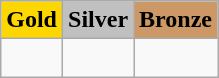<table class="wikitable">
<tr>
<th style="background: gold">Gold</th>
<th style="background: silver">Silver</th>
<th style="background: #cc9966">Bronze</th>
</tr>
<tr>
<td></td>
<td></td>
<td><br></td>
</tr>
</table>
